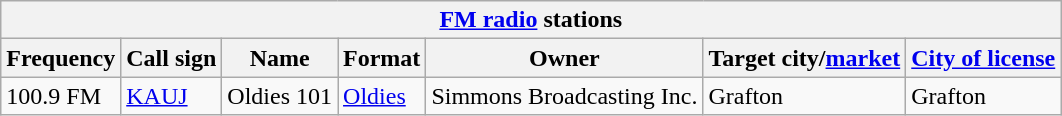<table class="wikitable">
<tr>
<th style="text-align:center;" colspan="7"><strong><a href='#'>FM radio</a> stations</strong></th>
</tr>
<tr>
<th>Frequency</th>
<th>Call sign</th>
<th>Name</th>
<th>Format</th>
<th>Owner</th>
<th>Target city/<a href='#'>market</a></th>
<th><a href='#'>City of license</a></th>
</tr>
<tr>
<td>100.9 FM</td>
<td><a href='#'>KAUJ</a></td>
<td>Oldies 101</td>
<td><a href='#'>Oldies</a></td>
<td>Simmons Broadcasting Inc.</td>
<td>Grafton</td>
<td>Grafton</td>
</tr>
</table>
